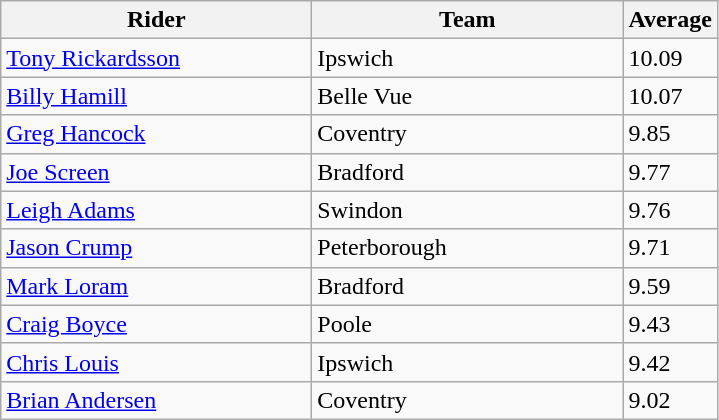<table class="wikitable" style="font-size: 100%">
<tr>
<th width=200>Rider</th>
<th width=200>Team</th>
<th width=40>Average</th>
</tr>
<tr>
<td align="left"> <a href='#'>Tony Rickardsson</a></td>
<td>Ipswich</td>
<td>10.09</td>
</tr>
<tr>
<td align="left"> <a href='#'>Billy Hamill</a></td>
<td>Belle Vue</td>
<td>10.07</td>
</tr>
<tr>
<td align="left"> <a href='#'>Greg Hancock</a></td>
<td>Coventry</td>
<td>9.85</td>
</tr>
<tr>
<td align="left"> <a href='#'>Joe Screen</a></td>
<td>Bradford</td>
<td>9.77</td>
</tr>
<tr>
<td align="left"> <a href='#'>Leigh Adams</a></td>
<td>Swindon</td>
<td>9.76</td>
</tr>
<tr>
<td align="left"> <a href='#'>Jason Crump</a></td>
<td>Peterborough</td>
<td>9.71</td>
</tr>
<tr>
<td align="left"> <a href='#'>Mark Loram</a></td>
<td>Bradford</td>
<td>9.59</td>
</tr>
<tr>
<td align="left"> <a href='#'>Craig Boyce</a></td>
<td>Poole</td>
<td>9.43</td>
</tr>
<tr>
<td align="left"> <a href='#'>Chris Louis</a></td>
<td>Ipswich</td>
<td>9.42</td>
</tr>
<tr>
<td align="left"> <a href='#'>Brian Andersen</a></td>
<td>Coventry</td>
<td>9.02</td>
</tr>
</table>
